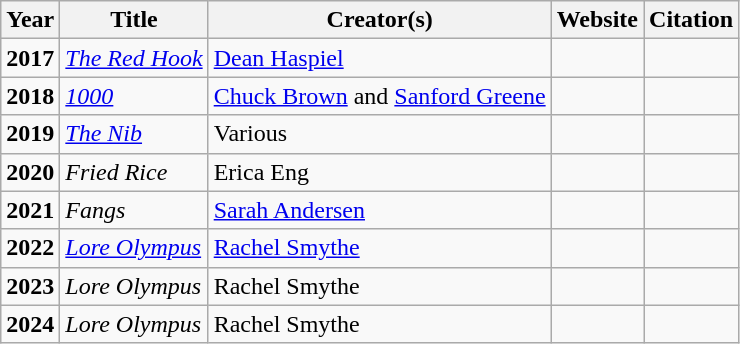<table class="wikitable" border="1">
<tr>
<th>Year</th>
<th>Title</th>
<th>Creator(s)</th>
<th>Website</th>
<th>Citation</th>
</tr>
<tr>
<td><strong>2017</strong></td>
<td><em><a href='#'>The Red Hook</a></em></td>
<td><a href='#'>Dean Haspiel</a></td>
<td></td>
<td></td>
</tr>
<tr>
<td><strong>2018</strong></td>
<td><em><a href='#'>1000</a></em></td>
<td><a href='#'>Chuck Brown</a> and <a href='#'>Sanford Greene</a></td>
<td></td>
<td></td>
</tr>
<tr>
<td><strong>2019</strong></td>
<td><em><a href='#'>The Nib</a></em></td>
<td>Various</td>
<td></td>
<td></td>
</tr>
<tr>
<td><strong>2020</strong></td>
<td><em>Fried Rice</em></td>
<td>Erica Eng</td>
<td></td>
<td></td>
</tr>
<tr>
<td><strong>2021</strong></td>
<td><em>Fangs</em></td>
<td><a href='#'>Sarah Andersen</a></td>
<td></td>
<td></td>
</tr>
<tr>
<td><strong>2022</strong></td>
<td><em><a href='#'>Lore Olympus</a></em></td>
<td><a href='#'>Rachel Smythe</a></td>
<td></td>
<td></td>
</tr>
<tr>
<td><strong>2023</strong></td>
<td><em>Lore Olympus</em></td>
<td>Rachel Smythe</td>
<td></td>
<td></td>
</tr>
<tr>
<td><strong>2024</strong></td>
<td><em>Lore Olympus</em></td>
<td>Rachel Smythe</td>
<td></td>
<td></td>
</tr>
</table>
